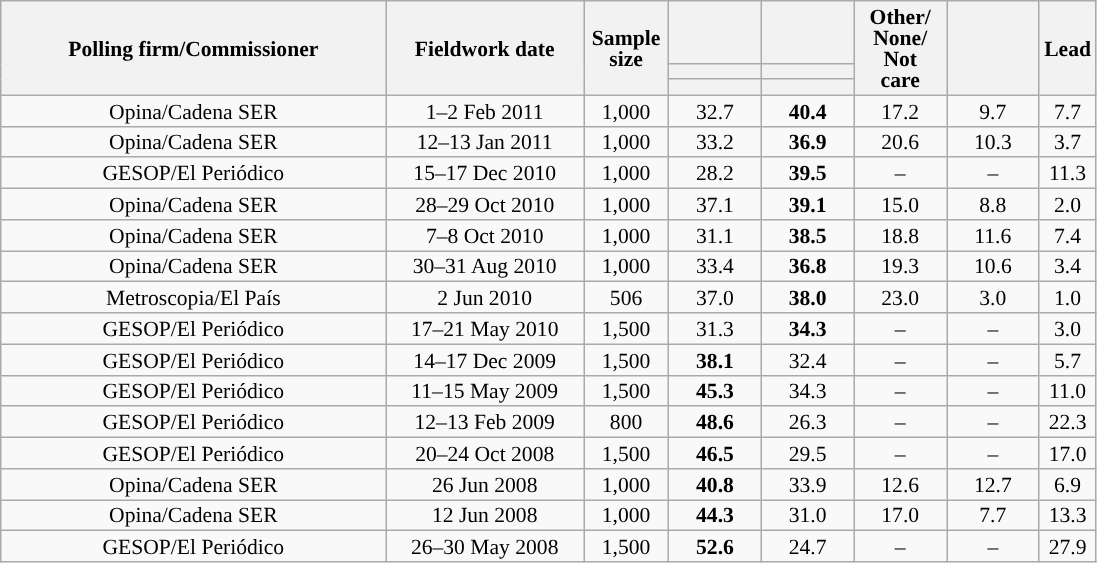<table class="wikitable collapsible collapsed" style="text-align:center; font-size:90%; line-height:14px;">
<tr style="height:42px;">
<th style="width:250px;" rowspan="3">Polling firm/Commissioner</th>
<th style="width:125px;" rowspan="3">Fieldwork date</th>
<th style="width:50px;" rowspan="3">Sample size</th>
<th style="width:55px;"></th>
<th style="width:55px;"></th>
<th style="width:55px;" rowspan="3">Other/<br>None/<br>Not<br>care</th>
<th style="width:55px;" rowspan="3"></th>
<th style="width:30px;" rowspan="3">Lead</th>
</tr>
<tr>
<th style="color:inherit;background:"></th>
<th style="color:inherit;background:"></th>
</tr>
<tr>
<th></th>
<th></th>
</tr>
<tr>
<td>Opina/Cadena SER</td>
<td>1–2 Feb 2011</td>
<td>1,000</td>
<td>32.7</td>
<td><strong>40.4</strong></td>
<td>17.2</td>
<td>9.7</td>
<td style="background:">7.7</td>
</tr>
<tr>
<td>Opina/Cadena SER</td>
<td>12–13 Jan 2011</td>
<td>1,000</td>
<td>33.2</td>
<td><strong>36.9</strong></td>
<td>20.6</td>
<td>10.3</td>
<td style="background:">3.7</td>
</tr>
<tr>
<td>GESOP/El Periódico</td>
<td>15–17 Dec 2010</td>
<td>1,000</td>
<td>28.2</td>
<td><strong>39.5</strong></td>
<td>–</td>
<td>–</td>
<td style="background:">11.3</td>
</tr>
<tr>
<td>Opina/Cadena SER</td>
<td>28–29 Oct 2010</td>
<td>1,000</td>
<td>37.1</td>
<td><strong>39.1</strong></td>
<td>15.0</td>
<td>8.8</td>
<td style="background:">2.0</td>
</tr>
<tr>
<td>Opina/Cadena SER</td>
<td>7–8 Oct 2010</td>
<td>1,000</td>
<td>31.1</td>
<td><strong>38.5</strong></td>
<td>18.8</td>
<td>11.6</td>
<td style="background:">7.4</td>
</tr>
<tr>
<td>Opina/Cadena SER</td>
<td>30–31 Aug 2010</td>
<td>1,000</td>
<td>33.4</td>
<td><strong>36.8</strong></td>
<td>19.3</td>
<td>10.6</td>
<td style="background:">3.4</td>
</tr>
<tr>
<td>Metroscopia/El País</td>
<td>2 Jun 2010</td>
<td>506</td>
<td>37.0</td>
<td><strong>38.0</strong></td>
<td>23.0</td>
<td>3.0</td>
<td style="background:">1.0</td>
</tr>
<tr>
<td>GESOP/El Periódico</td>
<td>17–21 May 2010</td>
<td>1,500</td>
<td>31.3</td>
<td><strong>34.3</strong></td>
<td>–</td>
<td>–</td>
<td style="background:">3.0</td>
</tr>
<tr>
<td>GESOP/El Periódico</td>
<td>14–17 Dec 2009</td>
<td>1,500</td>
<td><strong>38.1</strong></td>
<td>32.4</td>
<td>–</td>
<td>–</td>
<td style="background:">5.7</td>
</tr>
<tr>
<td>GESOP/El Periódico</td>
<td>11–15 May 2009</td>
<td>1,500</td>
<td><strong>45.3</strong></td>
<td>34.3</td>
<td>–</td>
<td>–</td>
<td style="background:">11.0</td>
</tr>
<tr>
<td>GESOP/El Periódico</td>
<td>12–13 Feb 2009</td>
<td>800</td>
<td><strong>48.6</strong></td>
<td>26.3</td>
<td>–</td>
<td>–</td>
<td style="background:">22.3</td>
</tr>
<tr>
<td>GESOP/El Periódico</td>
<td>20–24 Oct 2008</td>
<td>1,500</td>
<td><strong>46.5</strong></td>
<td>29.5</td>
<td>–</td>
<td>–</td>
<td style="background:">17.0</td>
</tr>
<tr>
<td>Opina/Cadena SER</td>
<td>26 Jun 2008</td>
<td>1,000</td>
<td><strong>40.8</strong></td>
<td>33.9</td>
<td>12.6</td>
<td>12.7</td>
<td style="background:">6.9</td>
</tr>
<tr>
<td>Opina/Cadena SER</td>
<td>12 Jun 2008</td>
<td>1,000</td>
<td><strong>44.3</strong></td>
<td>31.0</td>
<td>17.0</td>
<td>7.7</td>
<td style="background:">13.3</td>
</tr>
<tr>
<td>GESOP/El Periódico</td>
<td>26–30 May 2008</td>
<td>1,500</td>
<td><strong>52.6</strong></td>
<td>24.7</td>
<td>–</td>
<td>–</td>
<td style="background:">27.9</td>
</tr>
</table>
